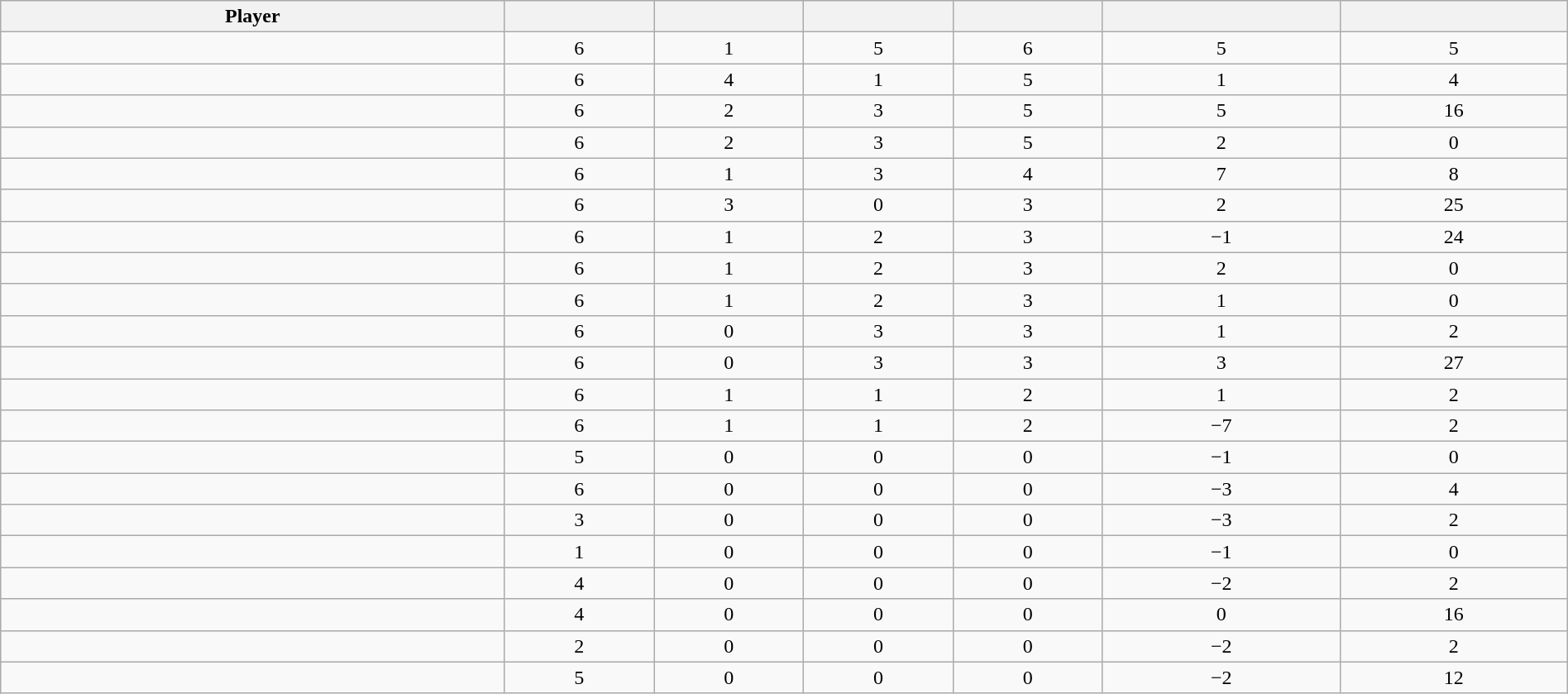<table class="wikitable sortable" style="width:100%; text-align:center;">
<tr>
<th>Player</th>
<th></th>
<th></th>
<th></th>
<th></th>
<th data-sort-type="number"></th>
<th></th>
</tr>
<tr>
<td></td>
<td>6</td>
<td>1</td>
<td>5</td>
<td>6</td>
<td>5</td>
<td>5</td>
</tr>
<tr>
<td></td>
<td>6</td>
<td>4</td>
<td>1</td>
<td>5</td>
<td>1</td>
<td>4</td>
</tr>
<tr>
<td></td>
<td>6</td>
<td>2</td>
<td>3</td>
<td>5</td>
<td>5</td>
<td>16</td>
</tr>
<tr>
<td></td>
<td>6</td>
<td>2</td>
<td>3</td>
<td>5</td>
<td>2</td>
<td>0</td>
</tr>
<tr>
<td></td>
<td>6</td>
<td>1</td>
<td>3</td>
<td>4</td>
<td>7</td>
<td>8</td>
</tr>
<tr>
<td></td>
<td>6</td>
<td>3</td>
<td>0</td>
<td>3</td>
<td>2</td>
<td>25</td>
</tr>
<tr>
<td></td>
<td>6</td>
<td>1</td>
<td>2</td>
<td>3</td>
<td>−1</td>
<td>24</td>
</tr>
<tr>
<td></td>
<td>6</td>
<td>1</td>
<td>2</td>
<td>3</td>
<td>2</td>
<td>0</td>
</tr>
<tr>
<td></td>
<td>6</td>
<td>1</td>
<td>2</td>
<td>3</td>
<td>1</td>
<td>0</td>
</tr>
<tr>
<td></td>
<td>6</td>
<td>0</td>
<td>3</td>
<td>3</td>
<td>1</td>
<td>2</td>
</tr>
<tr>
<td></td>
<td>6</td>
<td>0</td>
<td>3</td>
<td>3</td>
<td>3</td>
<td>27</td>
</tr>
<tr>
<td></td>
<td>6</td>
<td>1</td>
<td>1</td>
<td>2</td>
<td>1</td>
<td>2</td>
</tr>
<tr>
<td></td>
<td>6</td>
<td>1</td>
<td>1</td>
<td>2</td>
<td>−7</td>
<td>2</td>
</tr>
<tr>
<td></td>
<td>5</td>
<td>0</td>
<td>0</td>
<td>0</td>
<td>−1</td>
<td>0</td>
</tr>
<tr>
<td></td>
<td>6</td>
<td>0</td>
<td>0</td>
<td>0</td>
<td>−3</td>
<td>4</td>
</tr>
<tr>
<td></td>
<td>3</td>
<td>0</td>
<td>0</td>
<td>0</td>
<td>−3</td>
<td>2</td>
</tr>
<tr>
<td></td>
<td>1</td>
<td>0</td>
<td>0</td>
<td>0</td>
<td>−1</td>
<td>0</td>
</tr>
<tr>
<td></td>
<td>4</td>
<td>0</td>
<td>0</td>
<td>0</td>
<td>−2</td>
<td>2</td>
</tr>
<tr>
<td></td>
<td>4</td>
<td>0</td>
<td>0</td>
<td>0</td>
<td>0</td>
<td>16</td>
</tr>
<tr>
<td></td>
<td>2</td>
<td>0</td>
<td>0</td>
<td>0</td>
<td>−2</td>
<td>2</td>
</tr>
<tr>
<td></td>
<td>5</td>
<td>0</td>
<td>0</td>
<td>0</td>
<td>−2</td>
<td>12</td>
</tr>
</table>
